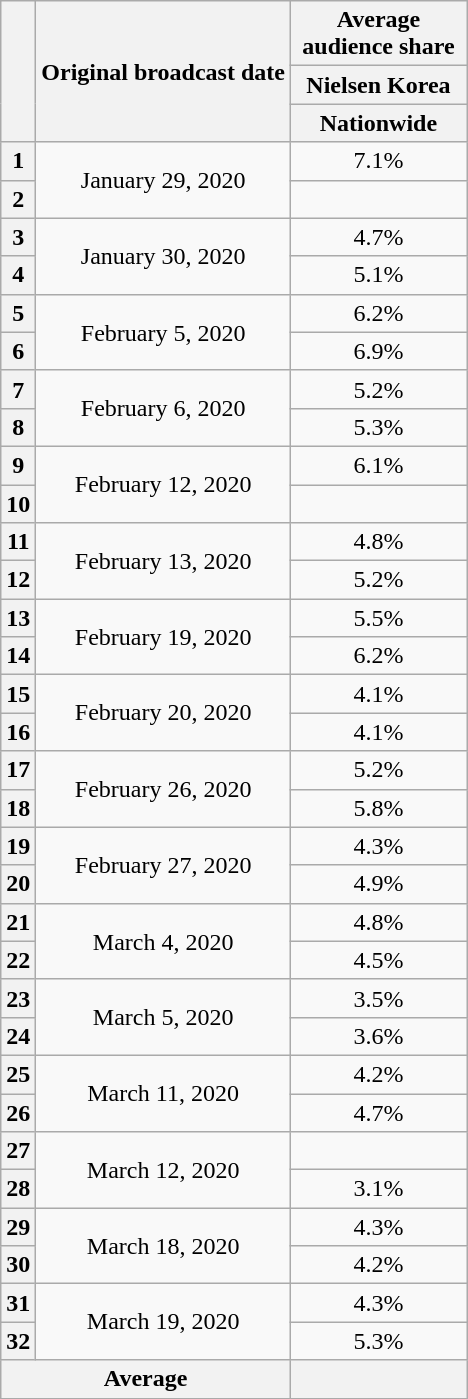<table class="wikitable" style="text-align:center">
<tr>
<th rowspan="3"></th>
<th rowspan="3">Original broadcast date</th>
<th colspan="1">Average audience share</th>
</tr>
<tr>
<th>Nielsen Korea</th>
</tr>
<tr>
<th width="110">Nationwide</th>
</tr>
<tr>
<th>1</th>
<td rowspan="2">January 29, 2020</td>
<td>7.1%</td>
</tr>
<tr>
<th>2</th>
<td></td>
</tr>
<tr>
<th>3</th>
<td rowspan="2">January 30, 2020</td>
<td>4.7%</td>
</tr>
<tr>
<th>4</th>
<td>5.1%</td>
</tr>
<tr>
<th>5</th>
<td rowspan="2">February 5, 2020</td>
<td>6.2%</td>
</tr>
<tr>
<th>6</th>
<td>6.9%</td>
</tr>
<tr>
<th>7</th>
<td rowspan="2">February 6, 2020</td>
<td>5.2%</td>
</tr>
<tr>
<th>8</th>
<td>5.3%</td>
</tr>
<tr>
<th>9</th>
<td rowspan="2">February 12, 2020</td>
<td>6.1%</td>
</tr>
<tr>
<th>10</th>
<td></td>
</tr>
<tr>
<th>11</th>
<td rowspan="2">February 13, 2020</td>
<td>4.8%</td>
</tr>
<tr>
<th>12</th>
<td>5.2%</td>
</tr>
<tr>
<th>13</th>
<td rowspan="2">February 19, 2020</td>
<td>5.5%</td>
</tr>
<tr>
<th>14</th>
<td>6.2%</td>
</tr>
<tr>
<th>15</th>
<td rowspan="2">February 20, 2020</td>
<td>4.1%</td>
</tr>
<tr>
<th>16</th>
<td>4.1%</td>
</tr>
<tr>
<th>17</th>
<td rowspan="2">February 26, 2020</td>
<td>5.2%</td>
</tr>
<tr>
<th>18</th>
<td>5.8%</td>
</tr>
<tr>
<th>19</th>
<td rowspan="2">February 27, 2020</td>
<td>4.3%</td>
</tr>
<tr>
<th>20</th>
<td>4.9%</td>
</tr>
<tr>
<th>21</th>
<td rowspan="2">March 4, 2020</td>
<td>4.8%</td>
</tr>
<tr>
<th>22</th>
<td>4.5%</td>
</tr>
<tr>
<th>23</th>
<td rowspan="2">March 5, 2020</td>
<td>3.5%</td>
</tr>
<tr>
<th>24</th>
<td>3.6%</td>
</tr>
<tr>
<th>25</th>
<td rowspan="2">March 11, 2020</td>
<td>4.2%</td>
</tr>
<tr>
<th>26</th>
<td>4.7%</td>
</tr>
<tr>
<th>27</th>
<td rowspan="2">March 12, 2020</td>
<td></td>
</tr>
<tr>
<th>28</th>
<td>3.1%</td>
</tr>
<tr>
<th>29</th>
<td rowspan="2">March 18, 2020</td>
<td>4.3%</td>
</tr>
<tr>
<th>30</th>
<td>4.2%</td>
</tr>
<tr>
<th>31</th>
<td rowspan="2">March 19, 2020</td>
<td>4.3%</td>
</tr>
<tr>
<th>32</th>
<td>5.3%</td>
</tr>
<tr>
<th colspan="2">Average</th>
<th></th>
</tr>
</table>
